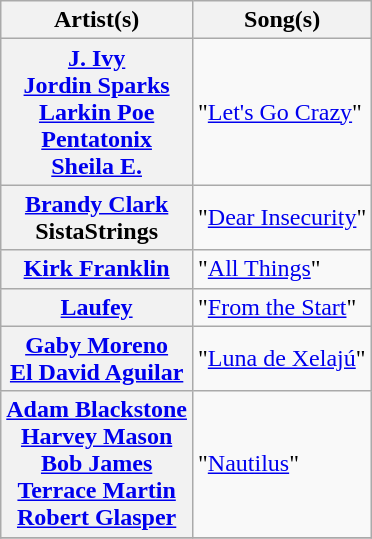<table class="wikitable plainrowheaders">
<tr>
<th scope="col">Artist(s)</th>
<th scope="col">Song(s)</th>
</tr>
<tr>
<th scope="row"><a href='#'>J. Ivy</a><br><a href='#'>Jordin Sparks</a><br><a href='#'>Larkin Poe</a><br><a href='#'>Pentatonix</a><br><a href='#'>Sheila E.</a></th>
<td>"<a href='#'>Let's Go Crazy</a>"</td>
</tr>
<tr>
<th scope="row"><a href='#'>Brandy Clark</a><br>SistaStrings</th>
<td>"<a href='#'>Dear Insecurity</a>"</td>
</tr>
<tr>
<th scope="row"><a href='#'>Kirk Franklin</a></th>
<td>"<a href='#'>All Things</a>"</td>
</tr>
<tr>
<th scope="row"><a href='#'>Laufey</a></th>
<td>"<a href='#'>From the Start</a>"</td>
</tr>
<tr>
<th scope="row"><a href='#'>Gaby Moreno</a><br><a href='#'>El David Aguilar</a></th>
<td>"<a href='#'>Luna de Xelajú</a>"</td>
</tr>
<tr>
<th scope="row"><a href='#'>Adam Blackstone</a><br><a href='#'>Harvey Mason</a><br><a href='#'>Bob James</a><br><a href='#'>Terrace Martin</a><br><a href='#'>Robert Glasper</a></th>
<td>"<a href='#'>Nautilus</a>"</td>
</tr>
<tr>
</tr>
</table>
